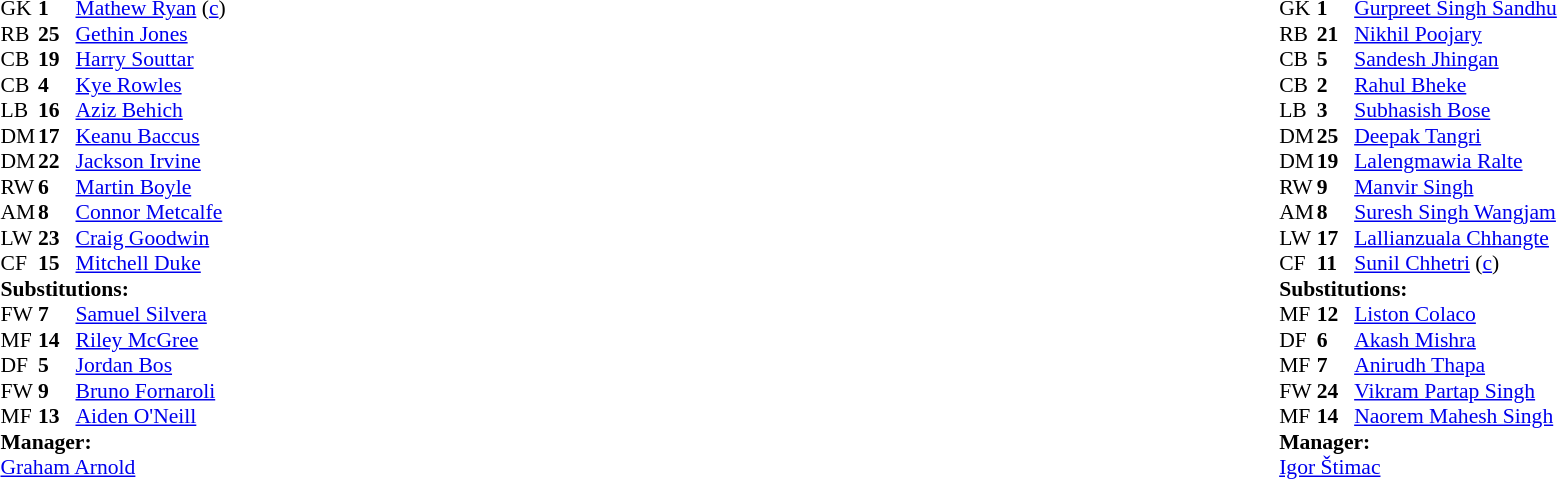<table width="100%">
<tr>
<td valign="top" width="40%"><br><table style="font-size:90%" cellspacing="0" cellpadding="0">
<tr>
<th width=25></th>
<th width=25></th>
</tr>
<tr>
<td>GK</td>
<td><strong>1</strong></td>
<td><a href='#'>Mathew Ryan</a> (<a href='#'>c</a>)</td>
</tr>
<tr>
<td>RB</td>
<td><strong>25</strong></td>
<td><a href='#'>Gethin Jones</a></td>
</tr>
<tr>
<td>CB</td>
<td><strong>19</strong></td>
<td><a href='#'>Harry Souttar</a></td>
</tr>
<tr>
<td>CB</td>
<td><strong>4</strong></td>
<td><a href='#'>Kye Rowles</a></td>
</tr>
<tr>
<td>LB</td>
<td><strong>16</strong></td>
<td><a href='#'>Aziz Behich</a></td>
</tr>
<tr>
<td>DM</td>
<td><strong>17</strong></td>
<td><a href='#'>Keanu Baccus</a></td>
<td></td>
<td></td>
</tr>
<tr>
<td>DM</td>
<td><strong>22</strong></td>
<td><a href='#'>Jackson Irvine</a></td>
</tr>
<tr>
<td>RW</td>
<td><strong>6</strong></td>
<td><a href='#'>Martin Boyle</a></td>
<td></td>
<td></td>
</tr>
<tr>
<td>AM</td>
<td><strong>8</strong></td>
<td><a href='#'>Connor Metcalfe</a></td>
<td></td>
<td></td>
</tr>
<tr>
<td>LW</td>
<td><strong>23</strong></td>
<td><a href='#'>Craig Goodwin</a></td>
<td></td>
<td></td>
</tr>
<tr>
<td>CF</td>
<td><strong>15</strong></td>
<td><a href='#'>Mitchell Duke</a></td>
<td></td>
<td></td>
</tr>
<tr>
<td colspan=3><strong>Substitutions:</strong></td>
</tr>
<tr>
<td>FW</td>
<td><strong>7</strong></td>
<td><a href='#'>Samuel Silvera</a></td>
<td></td>
<td></td>
</tr>
<tr>
<td>MF</td>
<td><strong>14</strong></td>
<td><a href='#'>Riley McGree</a></td>
<td></td>
<td></td>
</tr>
<tr>
<td>DF</td>
<td><strong>5</strong></td>
<td><a href='#'>Jordan Bos</a></td>
<td></td>
<td></td>
</tr>
<tr>
<td>FW</td>
<td><strong>9</strong></td>
<td><a href='#'>Bruno Fornaroli</a></td>
<td></td>
<td></td>
</tr>
<tr>
<td>MF</td>
<td><strong>13</strong></td>
<td><a href='#'>Aiden O'Neill</a></td>
<td></td>
<td></td>
</tr>
<tr>
<td colspan=3><strong>Manager:</strong></td>
</tr>
<tr>
<td colspan=3><a href='#'>Graham Arnold</a></td>
</tr>
</table>
</td>
<td valign="top"></td>
<td valign="top" width="50%"><br><table style="font-size:90%; margin:auto" cellspacing="0" cellpadding="0">
<tr>
<th width=25></th>
<th width=25></th>
</tr>
<tr>
<td>GK</td>
<td><strong>1</strong></td>
<td><a href='#'>Gurpreet Singh Sandhu</a></td>
</tr>
<tr>
<td>RB</td>
<td><strong>21</strong></td>
<td><a href='#'>Nikhil Poojary</a></td>
</tr>
<tr>
<td>CB</td>
<td><strong>5</strong></td>
<td><a href='#'>Sandesh Jhingan</a></td>
</tr>
<tr>
<td>CB</td>
<td><strong>2</strong></td>
<td><a href='#'>Rahul Bheke</a></td>
</tr>
<tr>
<td>LB</td>
<td><strong>3</strong></td>
<td><a href='#'>Subhasish Bose</a></td>
<td></td>
<td></td>
</tr>
<tr>
<td>DM</td>
<td><strong>25</strong></td>
<td><a href='#'>Deepak Tangri</a></td>
<td></td>
<td></td>
</tr>
<tr>
<td>DM</td>
<td><strong>19</strong></td>
<td><a href='#'>Lalengmawia Ralte</a></td>
</tr>
<tr>
<td>RW</td>
<td><strong>9</strong></td>
<td><a href='#'>Manvir Singh</a></td>
</tr>
<tr>
<td>AM</td>
<td><strong>8</strong></td>
<td><a href='#'>Suresh Singh Wangjam</a></td>
<td></td>
<td></td>
</tr>
<tr>
<td>LW</td>
<td><strong>17</strong></td>
<td><a href='#'>Lallianzuala Chhangte</a></td>
<td></td>
<td></td>
</tr>
<tr>
<td>CF</td>
<td><strong>11</strong></td>
<td><a href='#'>Sunil Chhetri</a> (<a href='#'>c</a>)</td>
<td></td>
<td></td>
</tr>
<tr>
<td colspan=3><strong>Substitutions:</strong></td>
</tr>
<tr>
<td>MF</td>
<td><strong>12</strong></td>
<td><a href='#'>Liston Colaco</a></td>
<td></td>
<td></td>
</tr>
<tr>
<td>DF</td>
<td><strong>6</strong></td>
<td><a href='#'>Akash Mishra</a></td>
<td></td>
<td></td>
</tr>
<tr>
<td>MF</td>
<td><strong>7</strong></td>
<td><a href='#'>Anirudh Thapa</a></td>
<td></td>
<td></td>
</tr>
<tr>
<td>FW</td>
<td><strong>24</strong></td>
<td><a href='#'>Vikram Partap Singh</a></td>
<td></td>
<td></td>
</tr>
<tr>
<td>MF</td>
<td><strong>14</strong></td>
<td><a href='#'>Naorem Mahesh Singh</a></td>
<td></td>
<td></td>
</tr>
<tr>
<td colspan=3><strong>Manager:</strong></td>
</tr>
<tr>
<td colspan=3> <a href='#'>Igor Štimac</a></td>
</tr>
</table>
</td>
</tr>
</table>
